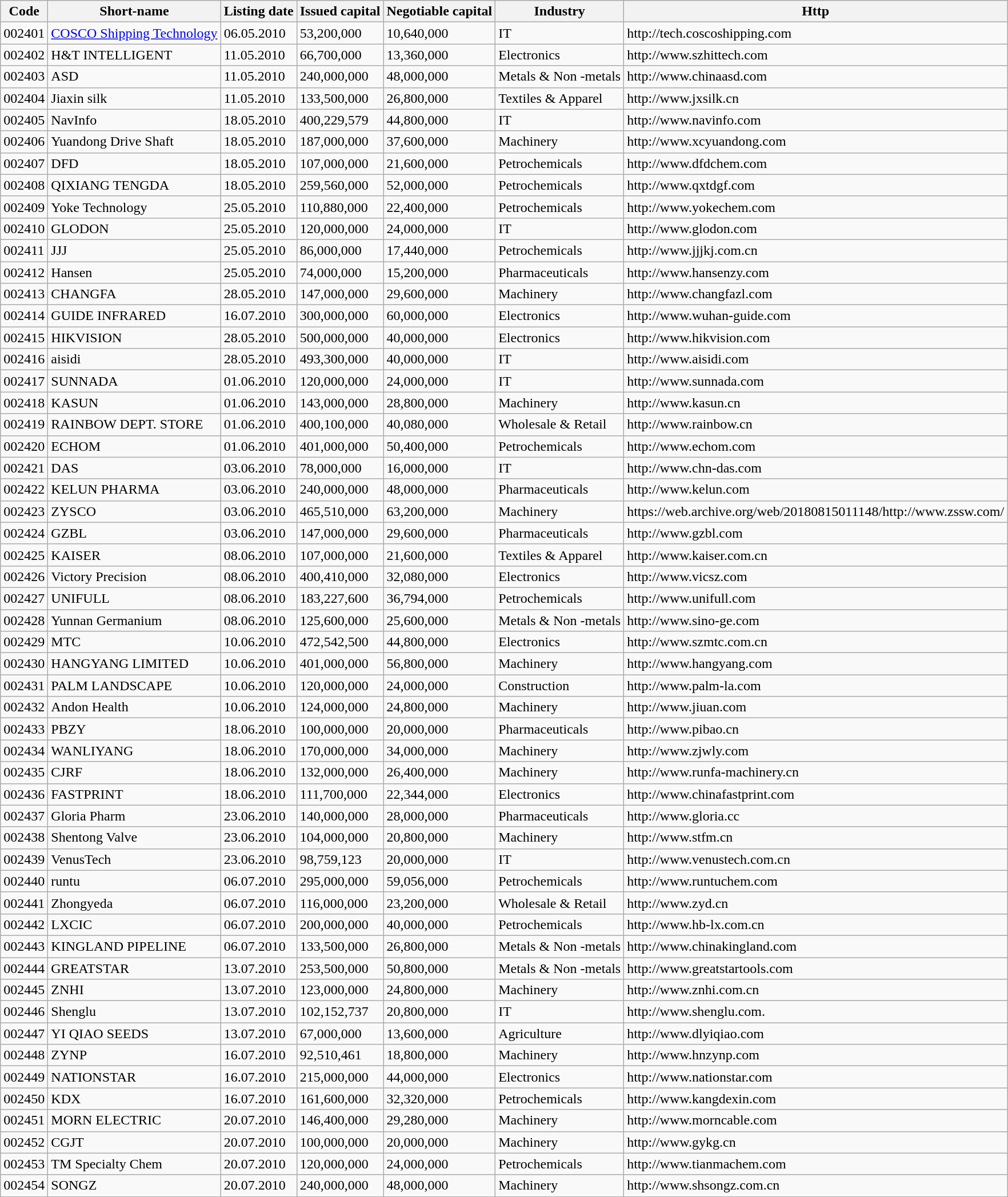<table class=wikitable>
<tr>
<th>Code</th>
<th>Short-name</th>
<th>Listing date</th>
<th>Issued capital</th>
<th>Negotiable capital</th>
<th>Industry</th>
<th>Http</th>
</tr>
<tr>
<td>002401</td>
<td><a href='#'>COSCO Shipping Technology</a></td>
<td>06.05.2010</td>
<td>53,200,000</td>
<td>10,640,000</td>
<td>IT</td>
<td>http://tech.coscoshipping.com</td>
</tr>
<tr>
<td>002402</td>
<td>H&T INTELLIGENT</td>
<td>11.05.2010</td>
<td>66,700,000</td>
<td>13,360,000</td>
<td>Electronics</td>
<td>http://www.szhittech.com</td>
</tr>
<tr>
<td>002403</td>
<td>ASD</td>
<td>11.05.2010</td>
<td>240,000,000</td>
<td>48,000,000</td>
<td>Metals & Non -metals</td>
<td>http://www.chinaasd.com</td>
</tr>
<tr>
<td>002404</td>
<td>Jiaxin silk</td>
<td>11.05.2010</td>
<td>133,500,000</td>
<td>26,800,000</td>
<td>Textiles & Apparel</td>
<td>http://www.jxsilk.cn</td>
</tr>
<tr>
<td>002405</td>
<td>NavInfo</td>
<td>18.05.2010</td>
<td>400,229,579</td>
<td>44,800,000</td>
<td>IT</td>
<td>http://www.navinfo.com</td>
</tr>
<tr>
<td>002406</td>
<td>Yuandong Drive Shaft</td>
<td>18.05.2010</td>
<td>187,000,000</td>
<td>37,600,000</td>
<td>Machinery</td>
<td>http://www.xcyuandong.com</td>
</tr>
<tr>
<td>002407</td>
<td>DFD</td>
<td>18.05.2010</td>
<td>107,000,000</td>
<td>21,600,000</td>
<td>Petrochemicals</td>
<td>http://www.dfdchem.com</td>
</tr>
<tr>
<td>002408</td>
<td>QIXIANG TENGDA</td>
<td>18.05.2010</td>
<td>259,560,000</td>
<td>52,000,000</td>
<td>Petrochemicals</td>
<td>http://www.qxtdgf.com</td>
</tr>
<tr>
<td>002409</td>
<td>Yoke Technology</td>
<td>25.05.2010</td>
<td>110,880,000</td>
<td>22,400,000</td>
<td>Petrochemicals</td>
<td>http://www.yokechem.com</td>
</tr>
<tr>
<td>002410</td>
<td>GLODON</td>
<td>25.05.2010</td>
<td>120,000,000</td>
<td>24,000,000</td>
<td>IT</td>
<td>http://www.glodon.com</td>
</tr>
<tr>
<td>002411</td>
<td>JJJ</td>
<td>25.05.2010</td>
<td>86,000,000</td>
<td>17,440,000</td>
<td>Petrochemicals</td>
<td>http://www.jjjkj.com.cn</td>
</tr>
<tr>
<td>002412</td>
<td>Hansen</td>
<td>25.05.2010</td>
<td>74,000,000</td>
<td>15,200,000</td>
<td>Pharmaceuticals</td>
<td>http://www.hansenzy.com</td>
</tr>
<tr>
<td>002413</td>
<td>CHANGFA</td>
<td>28.05.2010</td>
<td>147,000,000</td>
<td>29,600,000</td>
<td>Machinery</td>
<td>http://www.changfazl.com</td>
</tr>
<tr>
<td>002414</td>
<td>GUIDE INFRARED</td>
<td>16.07.2010</td>
<td>300,000,000</td>
<td>60,000,000</td>
<td>Electronics</td>
<td>http://www.wuhan-guide.com</td>
</tr>
<tr>
<td>002415</td>
<td>HIKVISION</td>
<td>28.05.2010</td>
<td>500,000,000</td>
<td>40,000,000</td>
<td>Electronics</td>
<td>http://www.hikvision.com</td>
</tr>
<tr>
<td>002416</td>
<td>aisidi</td>
<td>28.05.2010</td>
<td>493,300,000</td>
<td>40,000,000</td>
<td>IT</td>
<td>http://www.aisidi.com</td>
</tr>
<tr>
<td>002417</td>
<td>SUNNADA</td>
<td>01.06.2010</td>
<td>120,000,000</td>
<td>24,000,000</td>
<td>IT</td>
<td>http://www.sunnada.com</td>
</tr>
<tr>
<td>002418</td>
<td>KASUN</td>
<td>01.06.2010</td>
<td>143,000,000</td>
<td>28,800,000</td>
<td>Machinery</td>
<td>http://www.kasun.cn</td>
</tr>
<tr>
<td>002419</td>
<td>RAINBOW DEPT. STORE</td>
<td>01.06.2010</td>
<td>400,100,000</td>
<td>40,080,000</td>
<td>Wholesale & Retail</td>
<td>http://www.rainbow.cn</td>
</tr>
<tr>
<td>002420</td>
<td>ECHOM</td>
<td>01.06.2010</td>
<td>401,000,000</td>
<td>50,400,000</td>
<td>Petrochemicals</td>
<td>http://www.echom.com</td>
</tr>
<tr>
<td>002421</td>
<td>DAS</td>
<td>03.06.2010</td>
<td>78,000,000</td>
<td>16,000,000</td>
<td>IT</td>
<td>http://www.chn-das.com</td>
</tr>
<tr>
<td>002422</td>
<td>KELUN PHARMA</td>
<td>03.06.2010</td>
<td>240,000,000</td>
<td>48,000,000</td>
<td>Pharmaceuticals</td>
<td>http://www.kelun.com</td>
</tr>
<tr>
<td>002423</td>
<td>ZYSCO</td>
<td>03.06.2010</td>
<td>465,510,000</td>
<td>63,200,000</td>
<td>Machinery</td>
<td>https://web.archive.org/web/20180815011148/http://www.zssw.com/</td>
</tr>
<tr>
<td>002424</td>
<td>GZBL</td>
<td>03.06.2010</td>
<td>147,000,000</td>
<td>29,600,000</td>
<td>Pharmaceuticals</td>
<td>http://www.gzbl.com</td>
</tr>
<tr>
<td>002425</td>
<td>KAISER</td>
<td>08.06.2010</td>
<td>107,000,000</td>
<td>21,600,000</td>
<td>Textiles & Apparel</td>
<td>http://www.kaiser.com.cn</td>
</tr>
<tr>
<td>002426</td>
<td>Victory Precision</td>
<td>08.06.2010</td>
<td>400,410,000</td>
<td>32,080,000</td>
<td>Electronics</td>
<td>http://www.vicsz.com</td>
</tr>
<tr>
<td>002427</td>
<td>UNIFULL</td>
<td>08.06.2010</td>
<td>183,227,600</td>
<td>36,794,000</td>
<td>Petrochemicals</td>
<td>http://www.unifull.com</td>
</tr>
<tr>
<td>002428</td>
<td>Yunnan Germanium</td>
<td>08.06.2010</td>
<td>125,600,000</td>
<td>25,600,000</td>
<td>Metals & Non -metals</td>
<td>http://www.sino-ge.com</td>
</tr>
<tr>
<td>002429</td>
<td>MTC</td>
<td>10.06.2010</td>
<td>472,542,500</td>
<td>44,800,000</td>
<td>Electronics</td>
<td>http://www.szmtc.com.cn</td>
</tr>
<tr>
<td>002430</td>
<td>HANGYANG LIMITED</td>
<td>10.06.2010</td>
<td>401,000,000</td>
<td>56,800,000</td>
<td>Machinery</td>
<td>http://www.hangyang.com</td>
</tr>
<tr>
<td>002431</td>
<td>PALM LANDSCAPE</td>
<td>10.06.2010</td>
<td>120,000,000</td>
<td>24,000,000</td>
<td>Construction</td>
<td>http://www.palm-la.com</td>
</tr>
<tr>
<td>002432</td>
<td>Andon Health</td>
<td>10.06.2010</td>
<td>124,000,000</td>
<td>24,800,000</td>
<td>Machinery</td>
<td>http://www.jiuan.com</td>
</tr>
<tr>
<td>002433</td>
<td>PBZY</td>
<td>18.06.2010</td>
<td>100,000,000</td>
<td>20,000,000</td>
<td>Pharmaceuticals</td>
<td>http://www.pibao.cn</td>
</tr>
<tr>
<td>002434</td>
<td>WANLIYANG</td>
<td>18.06.2010</td>
<td>170,000,000</td>
<td>34,000,000</td>
<td>Machinery</td>
<td>http://www.zjwly.com</td>
</tr>
<tr>
<td>002435</td>
<td>CJRF</td>
<td>18.06.2010</td>
<td>132,000,000</td>
<td>26,400,000</td>
<td>Machinery</td>
<td>http://www.runfa-machinery.cn</td>
</tr>
<tr>
<td>002436</td>
<td>FASTPRINT</td>
<td>18.06.2010</td>
<td>111,700,000</td>
<td>22,344,000</td>
<td>Electronics</td>
<td>http://www.chinafastprint.com</td>
</tr>
<tr>
<td>002437</td>
<td>Gloria Pharm</td>
<td>23.06.2010</td>
<td>140,000,000</td>
<td>28,000,000</td>
<td>Pharmaceuticals</td>
<td>http://www.gloria.cc</td>
</tr>
<tr>
<td>002438</td>
<td>Shentong Valve</td>
<td>23.06.2010</td>
<td>104,000,000</td>
<td>20,800,000</td>
<td>Machinery</td>
<td>http://www.stfm.cn</td>
</tr>
<tr>
<td>002439</td>
<td>VenusTech</td>
<td>23.06.2010</td>
<td>98,759,123</td>
<td>20,000,000</td>
<td>IT</td>
<td>http://www.venustech.com.cn</td>
</tr>
<tr>
<td>002440</td>
<td>runtu</td>
<td>06.07.2010</td>
<td>295,000,000</td>
<td>59,056,000</td>
<td>Petrochemicals</td>
<td>http://www.runtuchem.com</td>
</tr>
<tr>
<td>002441</td>
<td>Zhongyeda</td>
<td>06.07.2010</td>
<td>116,000,000</td>
<td>23,200,000</td>
<td>Wholesale & Retail</td>
<td>http://www.zyd.cn</td>
</tr>
<tr>
<td>002442</td>
<td>LXCIC</td>
<td>06.07.2010</td>
<td>200,000,000</td>
<td>40,000,000</td>
<td>Petrochemicals</td>
<td>http://www.hb-lx.com.cn</td>
</tr>
<tr>
<td>002443</td>
<td>KINGLAND PIPELINE</td>
<td>06.07.2010</td>
<td>133,500,000</td>
<td>26,800,000</td>
<td>Metals & Non -metals</td>
<td>http://www.chinakingland.com</td>
</tr>
<tr>
<td>002444</td>
<td>GREATSTAR</td>
<td>13.07.2010</td>
<td>253,500,000</td>
<td>50,800,000</td>
<td>Metals & Non -metals</td>
<td>http://www.greatstartools.com</td>
</tr>
<tr>
<td>002445</td>
<td>ZNHI</td>
<td>13.07.2010</td>
<td>123,000,000</td>
<td>24,800,000</td>
<td>Machinery</td>
<td>http://www.znhi.com.cn</td>
</tr>
<tr>
<td>002446</td>
<td>Shenglu</td>
<td>13.07.2010</td>
<td>102,152,737</td>
<td>20,800,000</td>
<td>IT</td>
<td>http://www.shenglu.com.</td>
</tr>
<tr>
<td>002447</td>
<td>YI QIAO SEEDS</td>
<td>13.07.2010</td>
<td>67,000,000</td>
<td>13,600,000</td>
<td>Agriculture</td>
<td>http://www.dlyiqiao.com</td>
</tr>
<tr>
<td>002448</td>
<td>ZYNP</td>
<td>16.07.2010</td>
<td>92,510,461</td>
<td>18,800,000</td>
<td>Machinery</td>
<td>http://www.hnzynp.com</td>
</tr>
<tr>
<td>002449</td>
<td>NATIONSTAR</td>
<td>16.07.2010</td>
<td>215,000,000</td>
<td>44,000,000</td>
<td>Electronics</td>
<td>http://www.nationstar.com</td>
</tr>
<tr>
<td>002450</td>
<td>KDX</td>
<td>16.07.2010</td>
<td>161,600,000</td>
<td>32,320,000</td>
<td>Petrochemicals</td>
<td>http://www.kangdexin.com</td>
</tr>
<tr>
<td>002451</td>
<td>MORN ELECTRIC</td>
<td>20.07.2010</td>
<td>146,400,000</td>
<td>29,280,000</td>
<td>Machinery</td>
<td>http://www.morncable.com</td>
</tr>
<tr>
<td>002452</td>
<td>CGJT</td>
<td>20.07.2010</td>
<td>100,000,000</td>
<td>20,000,000</td>
<td>Machinery</td>
<td>http://www.gykg.cn</td>
</tr>
<tr>
<td>002453</td>
<td>TM Specialty Chem</td>
<td>20.07.2010</td>
<td>120,000,000</td>
<td>24,000,000</td>
<td>Petrochemicals</td>
<td>http://www.tianmachem.com</td>
</tr>
<tr>
<td>002454</td>
<td>SONGZ</td>
<td>20.07.2010</td>
<td>240,000,000</td>
<td>48,000,000</td>
<td>Machinery</td>
<td>http://www.shsongz.com.cn</td>
</tr>
</table>
